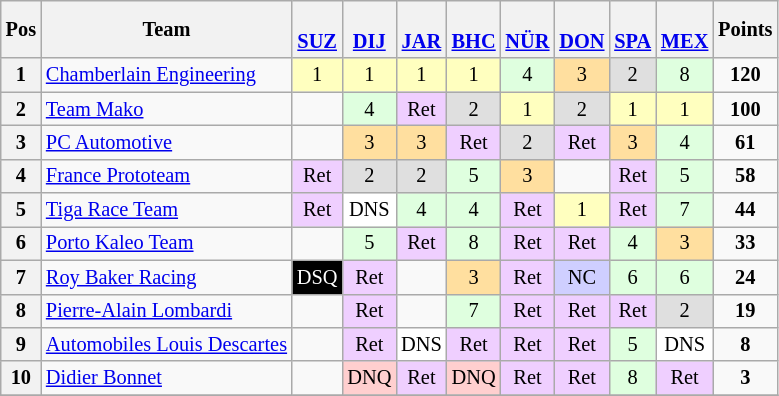<table class="wikitable" style="font-size:85%; text-align:center">
<tr>
<th valign="middle">Pos</th>
<th valign="middle">Team</th>
<th><br><a href='#'>SUZ</a></th>
<th><br><a href='#'>DIJ</a></th>
<th><br><a href='#'>JAR</a></th>
<th><br><a href='#'>BHC</a></th>
<th><br><a href='#'>NÜR</a></th>
<th><br><a href='#'>DON</a></th>
<th><br><a href='#'>SPA</a></th>
<th><br><a href='#'>MEX</a></th>
<th>Points</th>
</tr>
<tr>
<th>1</th>
<td align=left> <a href='#'>Chamberlain Engineering</a></td>
<td style="background:#ffffbf;">1</td>
<td style="background:#ffffbf;">1</td>
<td style="background:#ffffbf;">1</td>
<td style="background:#ffffbf;">1</td>
<td style="background:#dfffdf;">4</td>
<td style="background:#ffdf9f;">3</td>
<td style="background:#dfdfdf;">2</td>
<td style="background:#dfffdf;">8</td>
<td><strong>120</strong></td>
</tr>
<tr>
<th>2</th>
<td align=left> <a href='#'>Team Mako</a></td>
<td></td>
<td style="background:#dfffdf;">4</td>
<td style="background:#efcfff;">Ret</td>
<td style="background:#dfdfdf;">2</td>
<td style="background:#ffffbf;">1</td>
<td style="background:#dfdfdf;">2</td>
<td style="background:#ffffbf;">1</td>
<td style="background:#ffffbf;">1</td>
<td><strong>100</strong></td>
</tr>
<tr>
<th>3</th>
<td align=left> <a href='#'>PC Automotive</a></td>
<td></td>
<td style="background:#ffdf9f;">3</td>
<td style="background:#ffdf9f;">3</td>
<td style="background:#efcfff;">Ret</td>
<td style="background:#dfdfdf;">2</td>
<td style="background:#efcfff;">Ret</td>
<td style="background:#ffdf9f;">3</td>
<td style="background:#dfffdf;">4</td>
<td><strong>61</strong></td>
</tr>
<tr>
<th>4</th>
<td align=left> <a href='#'>France Prototeam</a></td>
<td style="background:#efcfff;">Ret</td>
<td style="background:#dfdfdf;">2</td>
<td style="background:#dfdfdf;">2</td>
<td style="background:#dfffdf;">5</td>
<td style="background:#ffdf9f;">3</td>
<td></td>
<td style="background:#efcfff;">Ret</td>
<td style="background:#dfffdf;">5</td>
<td><strong>58</strong></td>
</tr>
<tr>
<th>5</th>
<td align=left> <a href='#'>Tiga Race Team</a></td>
<td style="background:#efcfff;">Ret</td>
<td style="background:#ffffff;">DNS</td>
<td style="background:#dfffdf;">4</td>
<td style="background:#dfffdf;">4</td>
<td style="background:#efcfff;">Ret</td>
<td style="background:#ffffbf;">1</td>
<td style="background:#efcfff;">Ret</td>
<td style="background:#dfffdf;">7</td>
<td><strong>44</strong></td>
</tr>
<tr>
<th>6</th>
<td align=left> <a href='#'>Porto Kaleo Team</a></td>
<td></td>
<td style="background:#dfffdf;">5</td>
<td style="background:#efcfff;">Ret</td>
<td style="background:#dfffdf;">8</td>
<td style="background:#efcfff;">Ret</td>
<td style="background:#efcfff;">Ret</td>
<td style="background:#dfffdf;">4</td>
<td style="background:#ffdf9f;">3</td>
<td><strong>33</strong></td>
</tr>
<tr>
<th>7</th>
<td align=left> <a href='#'>Roy Baker Racing</a></td>
<td style="background-color:#000000; color:white">DSQ</td>
<td style="background:#efcfff;">Ret</td>
<td></td>
<td style="background:#ffdf9f;">3</td>
<td style="background:#efcfff;">Ret</td>
<td style="background:#cfcfff;">NC</td>
<td style="background:#dfffdf;">6</td>
<td style="background:#dfffdf;">6</td>
<td><strong>24</strong></td>
</tr>
<tr>
<th>8</th>
<td align=left> <a href='#'>Pierre-Alain Lombardi</a></td>
<td></td>
<td style="background:#efcfff;">Ret</td>
<td></td>
<td style="background:#dfffdf;">7</td>
<td style="background:#efcfff;">Ret</td>
<td style="background:#efcfff;">Ret</td>
<td style="background:#efcfff;">Ret</td>
<td style="background:#dfdfdf;">2</td>
<td><strong>19</strong></td>
</tr>
<tr>
<th>9</th>
<td align=left> <a href='#'>Automobiles Louis Descartes</a></td>
<td></td>
<td style="background:#efcfff;">Ret</td>
<td style="background:#ffffff;">DNS</td>
<td style="background:#efcfff;">Ret</td>
<td style="background:#efcfff;">Ret</td>
<td style="background:#efcfff;">Ret</td>
<td style="background:#dfffdf;">5</td>
<td style="background:#ffffff;">DNS</td>
<td><strong>8</strong></td>
</tr>
<tr>
<th>10</th>
<td align=left> <a href='#'>Didier Bonnet</a></td>
<td></td>
<td style="background:#FFCFCF;">DNQ</td>
<td style="background:#efcfff;">Ret</td>
<td style="background:#FFCFCF;">DNQ</td>
<td style="background:#efcfff;">Ret</td>
<td style="background:#efcfff;">Ret</td>
<td style="background:#dfffdf;">8</td>
<td style="background:#efcfff;">Ret</td>
<td><strong>3</strong></td>
</tr>
<tr>
</tr>
</table>
